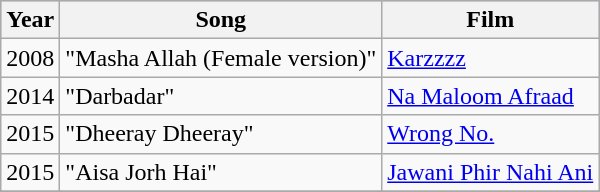<table class="wikitable sortable">
<tr style="background:#b0c4de; text-align:center;">
<th>Year</th>
<th>Song</th>
<th>Film</th>
</tr>
<tr>
<td>2008</td>
<td>"Masha Allah (Female version)"</td>
<td><a href='#'>Karzzzz</a></td>
</tr>
<tr>
<td>2014</td>
<td>"Darbadar"</td>
<td><a href='#'>Na Maloom Afraad</a></td>
</tr>
<tr>
<td>2015</td>
<td>"Dheeray Dheeray"</td>
<td><a href='#'>Wrong No.</a></td>
</tr>
<tr>
<td>2015</td>
<td>"Aisa Jorh Hai"</td>
<td><a href='#'>Jawani Phir Nahi Ani</a></td>
</tr>
<tr>
</tr>
</table>
